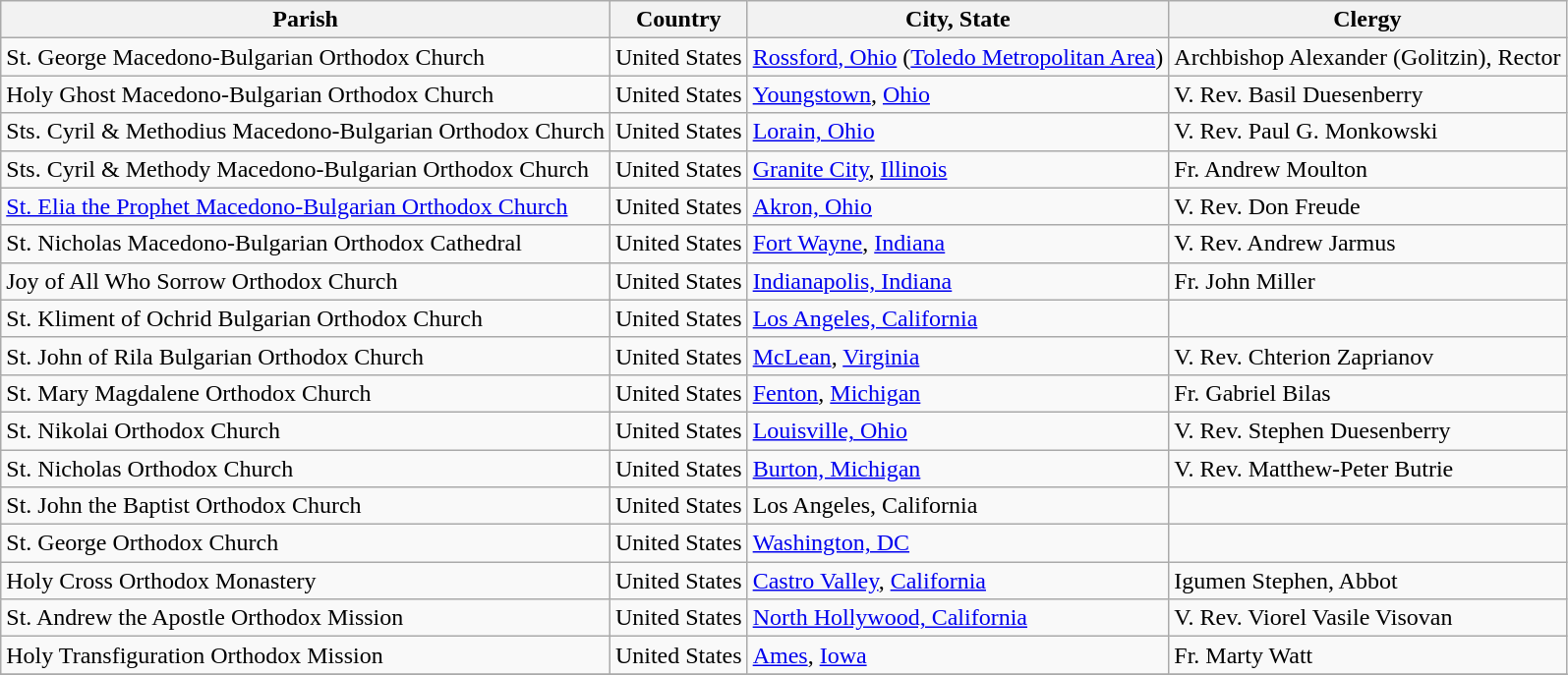<table class="wikitable">
<tr>
<th>Parish</th>
<th>Country</th>
<th>City, State</th>
<th>Clergy</th>
</tr>
<tr>
<td>St. George Macedono-Bulgarian Orthodox Church</td>
<td>United States</td>
<td><a href='#'>Rossford, Ohio</a> (<a href='#'>Toledo Metropolitan Area</a>)</td>
<td>Archbishop Alexander (Golitzin), Rector</td>
</tr>
<tr>
<td>Holy Ghost Macedono-Bulgarian Orthodox Church</td>
<td>United States</td>
<td><a href='#'>Youngstown</a>, <a href='#'>Ohio</a></td>
<td>V. Rev. Basil Duesenberry</td>
</tr>
<tr>
<td>Sts. Cyril & Methodius Macedono-Bulgarian Orthodox Church</td>
<td>United States</td>
<td><a href='#'>Lorain, Ohio</a></td>
<td>V. Rev. Paul G. Monkowski</td>
</tr>
<tr>
<td>Sts. Cyril & Methody Macedono-Bulgarian Orthodox Church</td>
<td>United States</td>
<td><a href='#'>Granite City</a>, <a href='#'>Illinois</a></td>
<td>Fr. Andrew Moulton</td>
</tr>
<tr>
<td><a href='#'>St. Elia the Prophet Macedono-Bulgarian Orthodox Church</a></td>
<td>United States</td>
<td><a href='#'>Akron, Ohio</a></td>
<td>V. Rev. Don Freude</td>
</tr>
<tr>
<td>St. Nicholas Macedono-Bulgarian Orthodox Cathedral</td>
<td>United States</td>
<td><a href='#'>Fort Wayne</a>, <a href='#'>Indiana</a></td>
<td>V. Rev. Andrew Jarmus</td>
</tr>
<tr>
<td>Joy of All Who Sorrow Orthodox Church</td>
<td>United States</td>
<td><a href='#'>Indianapolis, Indiana</a></td>
<td>Fr. John Miller</td>
</tr>
<tr>
<td>St. Kliment of Ochrid Bulgarian Orthodox Church</td>
<td>United States</td>
<td><a href='#'>Los Angeles, California</a></td>
<td></td>
</tr>
<tr>
<td>St. John of Rila Bulgarian Orthodox Church</td>
<td>United States</td>
<td><a href='#'>McLean</a>, <a href='#'>Virginia</a></td>
<td>V. Rev. Chterion Zaprianov</td>
</tr>
<tr>
<td>St. Mary Magdalene Orthodox Church</td>
<td>United States</td>
<td><a href='#'>Fenton</a>, <a href='#'>Michigan</a></td>
<td>Fr. Gabriel Bilas</td>
</tr>
<tr>
<td>St. Nikolai Orthodox Church</td>
<td>United States</td>
<td><a href='#'>Louisville, Ohio</a></td>
<td>V. Rev. Stephen Duesenberry</td>
</tr>
<tr>
<td>St. Nicholas Orthodox Church</td>
<td>United States</td>
<td><a href='#'>Burton, Michigan</a></td>
<td>V. Rev. Matthew-Peter Butrie</td>
</tr>
<tr>
<td>St. John the Baptist Orthodox Church</td>
<td>United States</td>
<td>Los Angeles, California</td>
<td></td>
</tr>
<tr>
<td>St. George Orthodox Church</td>
<td>United States</td>
<td><a href='#'>Washington, DC</a></td>
<td></td>
</tr>
<tr>
<td>Holy Cross Orthodox Monastery</td>
<td>United States</td>
<td><a href='#'>Castro Valley</a>, <a href='#'>California</a></td>
<td>Igumen Stephen, Abbot</td>
</tr>
<tr>
<td>St. Andrew the Apostle Orthodox Mission</td>
<td>United States</td>
<td><a href='#'>North Hollywood, California</a></td>
<td>V. Rev. Viorel Vasile Visovan</td>
</tr>
<tr>
<td>Holy Transfiguration Orthodox Mission</td>
<td>United States</td>
<td><a href='#'>Ames</a>, <a href='#'>Iowa</a></td>
<td>Fr. Marty Watt</td>
</tr>
<tr>
</tr>
</table>
